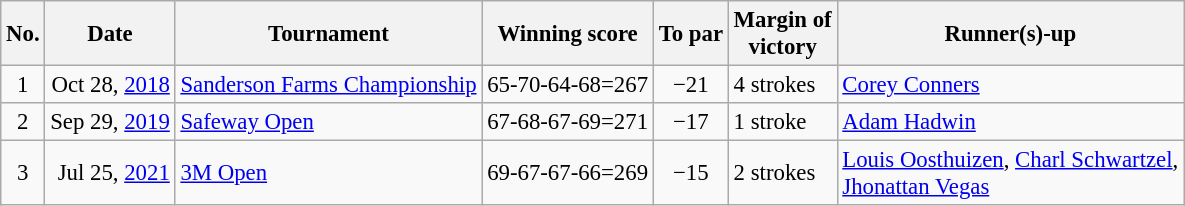<table class="wikitable" style="font-size:95%;">
<tr>
<th>No.</th>
<th>Date</th>
<th>Tournament</th>
<th>Winning score</th>
<th>To par</th>
<th>Margin of<br>victory</th>
<th>Runner(s)-up</th>
</tr>
<tr>
<td align=center>1</td>
<td align=right>Oct 28, <a href='#'>2018</a></td>
<td><a href='#'>Sanderson Farms Championship</a></td>
<td>65-70-64-68=267</td>
<td align=center>−21</td>
<td>4 strokes</td>
<td> <a href='#'>Corey Conners</a></td>
</tr>
<tr>
<td align=center>2</td>
<td align=right>Sep 29, <a href='#'>2019</a></td>
<td><a href='#'>Safeway Open</a></td>
<td>67-68-67-69=271</td>
<td align=center>−17</td>
<td>1 stroke</td>
<td> <a href='#'>Adam Hadwin</a></td>
</tr>
<tr>
<td align=center>3</td>
<td align=right>Jul 25, <a href='#'>2021</a></td>
<td><a href='#'>3M Open</a></td>
<td>69-67-67-66=269</td>
<td align=center>−15</td>
<td>2 strokes</td>
<td> <a href='#'>Louis Oosthuizen</a>,  <a href='#'>Charl Schwartzel</a>,<br> <a href='#'>Jhonattan Vegas</a></td>
</tr>
</table>
